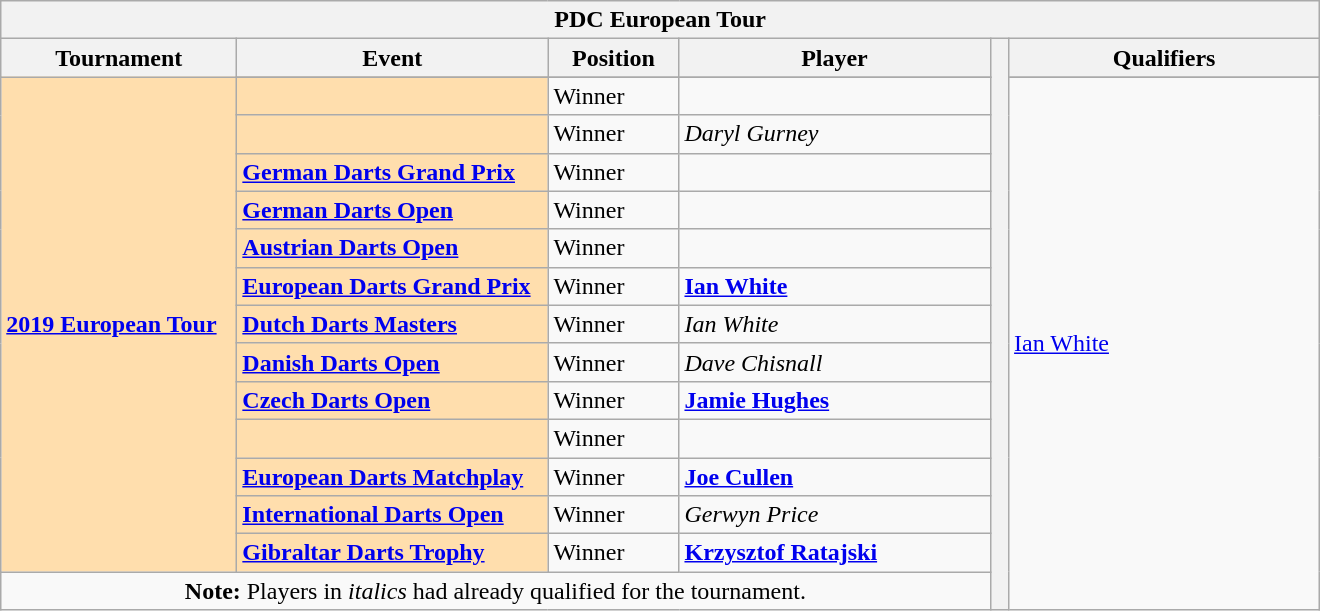<table class="wikitable">
<tr>
<th colspan=6>PDC European Tour</th>
</tr>
<tr>
<th width=150>Tournament</th>
<th width=200>Event</th>
<th width=80>Position</th>
<th width=200>Player</th>
<th rowspan=16 width=5></th>
<th width=200>Qualifiers</th>
</tr>
<tr>
<td rowspan=14 style="background:#ffdead;"><strong><a href='#'>2019 European Tour</a></strong></td>
</tr>
<tr>
<td style="background:#ffdead;"></td>
<td>Winner</td>
<td></td>
<td rowspan=14> <a href='#'>Ian White</a></td>
</tr>
<tr>
<td style="background:#ffdead;"></td>
<td>Winner</td>
<td> <em>Daryl Gurney</em></td>
</tr>
<tr>
<td style="background:#ffdead;"><strong><a href='#'>German Darts Grand Prix</a></strong></td>
<td>Winner</td>
<td></td>
</tr>
<tr>
<td style="background:#ffdead;"><strong><a href='#'>German Darts Open</a></strong></td>
<td>Winner</td>
<td></td>
</tr>
<tr>
<td style="background:#ffdead;"><strong><a href='#'>Austrian Darts Open</a></strong></td>
<td>Winner</td>
<td></td>
</tr>
<tr>
<td style="background:#ffdead;"><strong><a href='#'>European Darts Grand Prix</a></strong></td>
<td>Winner</td>
<td> <strong><a href='#'>Ian White</a></strong></td>
</tr>
<tr>
<td style="background:#ffdead;"><strong><a href='#'>Dutch Darts Masters</a></strong></td>
<td>Winner</td>
<td> <em>Ian White</em></td>
</tr>
<tr>
<td style="background:#ffdead;"><strong><a href='#'>Danish Darts Open</a></strong></td>
<td>Winner</td>
<td> <em>Dave Chisnall</em></td>
</tr>
<tr>
<td style="background:#ffdead;"><strong><a href='#'>Czech Darts Open</a></strong></td>
<td>Winner</td>
<td> <strong><a href='#'>Jamie Hughes</a></strong></td>
</tr>
<tr>
<td style="background:#ffdead;"><strong></strong></td>
<td>Winner</td>
<td></td>
</tr>
<tr>
<td style="background:#ffdead;"><strong><a href='#'>European Darts Matchplay</a></strong></td>
<td>Winner</td>
<td> <strong><a href='#'>Joe Cullen</a></strong></td>
</tr>
<tr>
<td style="background:#ffdead;"><strong><a href='#'>International Darts Open</a></strong></td>
<td>Winner</td>
<td> <em>Gerwyn Price</em></td>
</tr>
<tr>
<td style="background:#ffdead;"><strong><a href='#'>Gibraltar Darts Trophy</a></strong></td>
<td>Winner</td>
<td> <strong><a href='#'>Krzysztof Ratajski</a></strong></td>
</tr>
<tr>
<td colspan=4 align=center><strong>Note:</strong> Players in <em>italics</em> had already qualified for the tournament.</td>
</tr>
</table>
